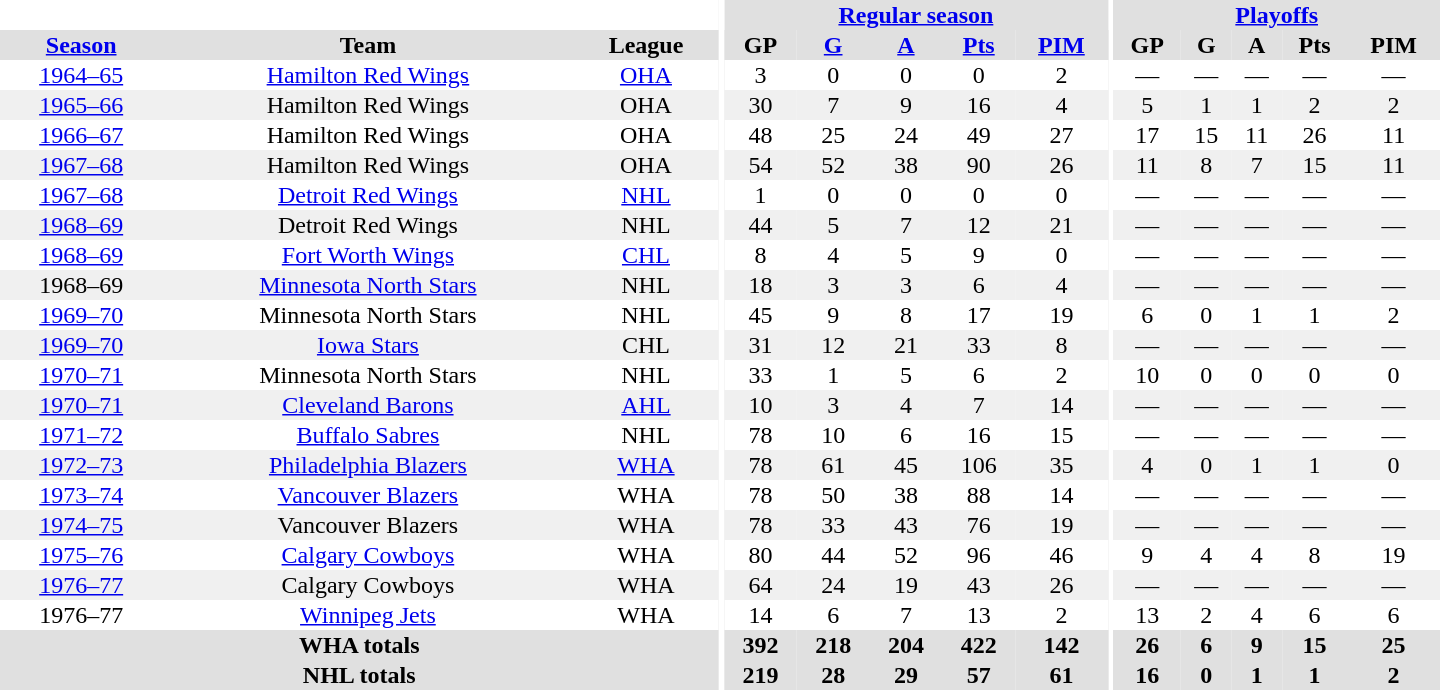<table border="0" cellpadding="1" cellspacing="0" style="text-align:center; width:60em">
<tr bgcolor="#e0e0e0">
<th colspan="3" bgcolor="#ffffff"></th>
<th rowspan="100" bgcolor="#ffffff"></th>
<th colspan="5"><a href='#'>Regular season</a></th>
<th rowspan="100" bgcolor="#ffffff"></th>
<th colspan="5"><a href='#'>Playoffs</a></th>
</tr>
<tr bgcolor="#e0e0e0">
<th><a href='#'>Season</a></th>
<th>Team</th>
<th>League</th>
<th>GP</th>
<th><a href='#'>G</a></th>
<th><a href='#'>A</a></th>
<th><a href='#'>Pts</a></th>
<th><a href='#'>PIM</a></th>
<th>GP</th>
<th>G</th>
<th>A</th>
<th>Pts</th>
<th>PIM</th>
</tr>
<tr>
<td><a href='#'>1964–65</a></td>
<td><a href='#'>Hamilton Red Wings</a></td>
<td><a href='#'>OHA</a></td>
<td>3</td>
<td>0</td>
<td>0</td>
<td>0</td>
<td>2</td>
<td>—</td>
<td>—</td>
<td>—</td>
<td>—</td>
<td>—</td>
</tr>
<tr bgcolor="#f0f0f0">
<td><a href='#'>1965–66</a></td>
<td>Hamilton Red Wings</td>
<td>OHA</td>
<td>30</td>
<td>7</td>
<td>9</td>
<td>16</td>
<td>4</td>
<td>5</td>
<td>1</td>
<td>1</td>
<td>2</td>
<td>2</td>
</tr>
<tr>
<td><a href='#'>1966–67</a></td>
<td>Hamilton Red Wings</td>
<td>OHA</td>
<td>48</td>
<td>25</td>
<td>24</td>
<td>49</td>
<td>27</td>
<td>17</td>
<td>15</td>
<td>11</td>
<td>26</td>
<td>11</td>
</tr>
<tr bgcolor="#f0f0f0">
<td><a href='#'>1967–68</a></td>
<td>Hamilton Red Wings</td>
<td>OHA</td>
<td>54</td>
<td>52</td>
<td>38</td>
<td>90</td>
<td>26</td>
<td>11</td>
<td>8</td>
<td>7</td>
<td>15</td>
<td>11</td>
</tr>
<tr>
<td><a href='#'>1967–68</a></td>
<td><a href='#'>Detroit Red Wings</a></td>
<td><a href='#'>NHL</a></td>
<td>1</td>
<td>0</td>
<td>0</td>
<td>0</td>
<td>0</td>
<td>—</td>
<td>—</td>
<td>—</td>
<td>—</td>
<td>—</td>
</tr>
<tr bgcolor="#f0f0f0">
<td><a href='#'>1968–69</a></td>
<td>Detroit Red Wings</td>
<td>NHL</td>
<td>44</td>
<td>5</td>
<td>7</td>
<td>12</td>
<td>21</td>
<td>—</td>
<td>—</td>
<td>—</td>
<td>—</td>
<td>—</td>
</tr>
<tr>
<td><a href='#'>1968–69</a></td>
<td><a href='#'>Fort Worth Wings</a></td>
<td><a href='#'>CHL</a></td>
<td>8</td>
<td>4</td>
<td>5</td>
<td>9</td>
<td>0</td>
<td>—</td>
<td>—</td>
<td>—</td>
<td>—</td>
<td>—</td>
</tr>
<tr bgcolor="#f0f0f0">
<td>1968–69</td>
<td><a href='#'>Minnesota North Stars</a></td>
<td>NHL</td>
<td>18</td>
<td>3</td>
<td>3</td>
<td>6</td>
<td>4</td>
<td>—</td>
<td>—</td>
<td>—</td>
<td>—</td>
<td>—</td>
</tr>
<tr>
<td><a href='#'>1969–70</a></td>
<td>Minnesota North Stars</td>
<td>NHL</td>
<td>45</td>
<td>9</td>
<td>8</td>
<td>17</td>
<td>19</td>
<td>6</td>
<td>0</td>
<td>1</td>
<td>1</td>
<td>2</td>
</tr>
<tr bgcolor="#f0f0f0">
<td><a href='#'>1969–70</a></td>
<td><a href='#'>Iowa Stars</a></td>
<td>CHL</td>
<td>31</td>
<td>12</td>
<td>21</td>
<td>33</td>
<td>8</td>
<td>—</td>
<td>—</td>
<td>—</td>
<td>—</td>
<td>—</td>
</tr>
<tr>
<td><a href='#'>1970–71</a></td>
<td>Minnesota North Stars</td>
<td>NHL</td>
<td>33</td>
<td>1</td>
<td>5</td>
<td>6</td>
<td>2</td>
<td>10</td>
<td>0</td>
<td>0</td>
<td>0</td>
<td>0</td>
</tr>
<tr bgcolor="#f0f0f0">
<td><a href='#'>1970–71</a></td>
<td><a href='#'>Cleveland Barons</a></td>
<td><a href='#'>AHL</a></td>
<td>10</td>
<td>3</td>
<td>4</td>
<td>7</td>
<td>14</td>
<td>—</td>
<td>—</td>
<td>—</td>
<td>—</td>
<td>—</td>
</tr>
<tr>
<td><a href='#'>1971–72</a></td>
<td><a href='#'>Buffalo Sabres</a></td>
<td>NHL</td>
<td>78</td>
<td>10</td>
<td>6</td>
<td>16</td>
<td>15</td>
<td>—</td>
<td>—</td>
<td>—</td>
<td>—</td>
<td>—</td>
</tr>
<tr bgcolor="#f0f0f0">
<td><a href='#'>1972–73</a></td>
<td><a href='#'>Philadelphia Blazers</a></td>
<td><a href='#'>WHA</a></td>
<td>78</td>
<td>61</td>
<td>45</td>
<td>106</td>
<td>35</td>
<td>4</td>
<td>0</td>
<td>1</td>
<td>1</td>
<td>0</td>
</tr>
<tr>
<td><a href='#'>1973–74</a></td>
<td><a href='#'>Vancouver Blazers</a></td>
<td>WHA</td>
<td>78</td>
<td>50</td>
<td>38</td>
<td>88</td>
<td>14</td>
<td>—</td>
<td>—</td>
<td>—</td>
<td>—</td>
<td>—</td>
</tr>
<tr bgcolor="#f0f0f0">
<td><a href='#'>1974–75</a></td>
<td>Vancouver Blazers</td>
<td>WHA</td>
<td>78</td>
<td>33</td>
<td>43</td>
<td>76</td>
<td>19</td>
<td>—</td>
<td>—</td>
<td>—</td>
<td>—</td>
<td>—</td>
</tr>
<tr>
<td><a href='#'>1975–76</a></td>
<td><a href='#'>Calgary Cowboys</a></td>
<td>WHA</td>
<td>80</td>
<td>44</td>
<td>52</td>
<td>96</td>
<td>46</td>
<td>9</td>
<td>4</td>
<td>4</td>
<td>8</td>
<td>19</td>
</tr>
<tr bgcolor="#f0f0f0">
<td><a href='#'>1976–77</a></td>
<td>Calgary Cowboys</td>
<td>WHA</td>
<td>64</td>
<td>24</td>
<td>19</td>
<td>43</td>
<td>26</td>
<td>—</td>
<td>—</td>
<td>—</td>
<td>—</td>
<td>—</td>
</tr>
<tr>
<td>1976–77</td>
<td><a href='#'>Winnipeg Jets</a></td>
<td>WHA</td>
<td>14</td>
<td>6</td>
<td>7</td>
<td>13</td>
<td>2</td>
<td>13</td>
<td>2</td>
<td>4</td>
<td>6</td>
<td>6</td>
</tr>
<tr bgcolor="#e0e0e0">
<th colspan="3">WHA totals</th>
<th>392</th>
<th>218</th>
<th>204</th>
<th>422</th>
<th>142</th>
<th>26</th>
<th>6</th>
<th>9</th>
<th>15</th>
<th>25</th>
</tr>
<tr bgcolor="#e0e0e0">
<th colspan="3">NHL totals</th>
<th>219</th>
<th>28</th>
<th>29</th>
<th>57</th>
<th>61</th>
<th>16</th>
<th>0</th>
<th>1</th>
<th>1</th>
<th>2</th>
</tr>
</table>
